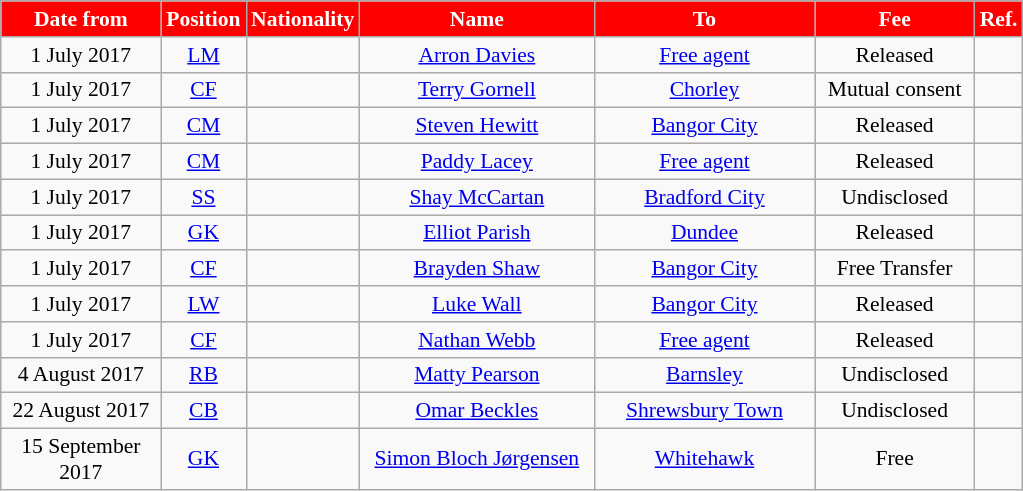<table class="wikitable"  style="text-align:center; font-size:90%; ">
<tr>
<th style="background:#FF0000; color:white; width:100px;">Date from</th>
<th style="background:#FF0000; color:white; width:50px;">Position</th>
<th style="background:#FF0000; color:white; width:50px;">Nationality</th>
<th style="background:#FF0000; color:white; width:150px;">Name</th>
<th style="background:#FF0000; color:white; width:140px;">To</th>
<th style="background:#FF0000; color:white; width:100px;">Fee</th>
<th style="background:#FF0000; color:white; width:25px;">Ref.</th>
</tr>
<tr>
<td>1 July 2017</td>
<td><a href='#'>LM</a></td>
<td></td>
<td><a href='#'>Arron Davies</a></td>
<td><a href='#'>Free agent</a></td>
<td>Released</td>
<td></td>
</tr>
<tr>
<td>1 July 2017</td>
<td><a href='#'>CF</a></td>
<td></td>
<td><a href='#'>Terry Gornell</a></td>
<td><a href='#'>Chorley</a></td>
<td>Mutual consent</td>
<td></td>
</tr>
<tr>
<td>1 July 2017</td>
<td><a href='#'>CM</a></td>
<td></td>
<td><a href='#'>Steven Hewitt</a></td>
<td><a href='#'>Bangor City</a></td>
<td>Released</td>
<td></td>
</tr>
<tr>
<td>1 July 2017</td>
<td><a href='#'>CM</a></td>
<td></td>
<td><a href='#'>Paddy Lacey</a></td>
<td><a href='#'>Free agent</a></td>
<td>Released</td>
<td></td>
</tr>
<tr>
<td>1 July 2017</td>
<td><a href='#'>SS</a></td>
<td></td>
<td><a href='#'>Shay McCartan</a></td>
<td><a href='#'>Bradford City</a></td>
<td>Undisclosed</td>
<td></td>
</tr>
<tr>
<td>1 July 2017</td>
<td><a href='#'>GK</a></td>
<td></td>
<td><a href='#'>Elliot Parish</a></td>
<td><a href='#'>Dundee</a></td>
<td>Released</td>
<td></td>
</tr>
<tr>
<td>1 July 2017</td>
<td><a href='#'>CF</a></td>
<td></td>
<td><a href='#'>Brayden Shaw</a></td>
<td><a href='#'>Bangor City</a></td>
<td>Free Transfer</td>
<td></td>
</tr>
<tr>
<td>1 July 2017</td>
<td><a href='#'>LW</a></td>
<td></td>
<td><a href='#'>Luke Wall</a></td>
<td><a href='#'>Bangor City</a></td>
<td>Released</td>
<td></td>
</tr>
<tr>
<td>1 July 2017</td>
<td><a href='#'>CF</a></td>
<td></td>
<td><a href='#'>Nathan Webb</a></td>
<td><a href='#'>Free agent</a></td>
<td>Released</td>
<td></td>
</tr>
<tr>
<td>4 August 2017</td>
<td><a href='#'>RB</a></td>
<td></td>
<td><a href='#'>Matty Pearson</a></td>
<td><a href='#'>Barnsley</a></td>
<td>Undisclosed</td>
<td></td>
</tr>
<tr>
<td>22 August 2017</td>
<td><a href='#'>CB</a></td>
<td></td>
<td><a href='#'>Omar Beckles</a></td>
<td><a href='#'>Shrewsbury Town</a></td>
<td>Undisclosed</td>
<td></td>
</tr>
<tr>
<td>15 September 2017</td>
<td><a href='#'>GK</a></td>
<td></td>
<td><a href='#'>Simon Bloch Jørgensen</a></td>
<td><a href='#'>Whitehawk</a></td>
<td>Free</td>
<td></td>
</tr>
</table>
